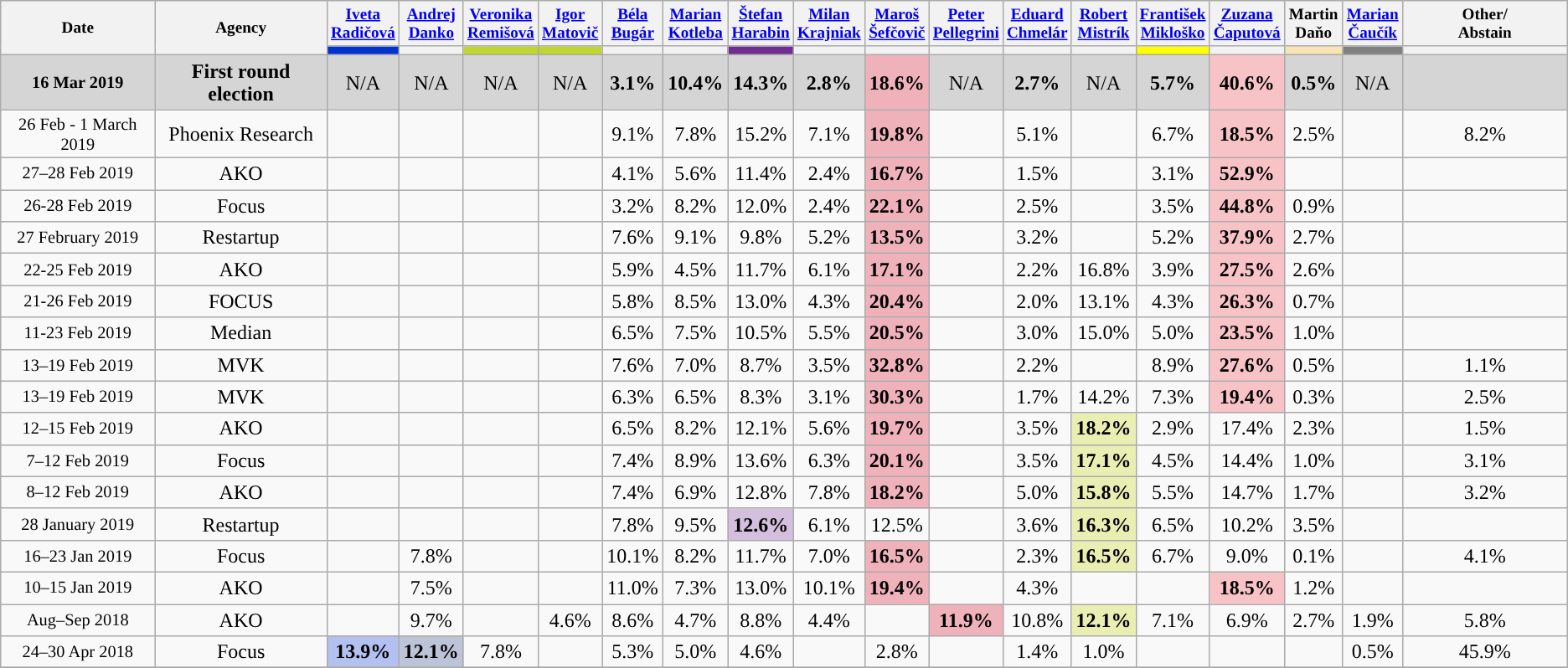<table class="wikitable" style="text-align:center;">
<tr style="font-size:80%;">
<th style="width:150px;" rowspan="2">Date</th>
<th style="width:165px;" rowspan="2">Agency</th>
<th><a href='#'>Iveta Radičová</a></th>
<th><a href='#'>Andrej Danko</a></th>
<th><a href='#'>Veronika Remišová</a></th>
<th><a href='#'>Igor Matovič</a></th>
<th><a href='#'>Béla Bugár</a></th>
<th><a href='#'>Marian Kotleba</a></th>
<th><a href='#'>Štefan Harabin</a></th>
<th><a href='#'>Milan Krajniak</a></th>
<th><a href='#'>Maroš Šefčovič</a></th>
<th><a href='#'>Peter Pellegrini</a></th>
<th><a href='#'>Eduard Chmelár</a></th>
<th><a href='#'>Robert Mistrík</a></th>
<th><a href='#'>František Mikloško</a></th>
<th><a href='#'>Zuzana Čaputová</a></th>
<th>Martin Daňo</th>
<th><a href='#'>Marian Čaučík</a></th>
<th>Other/<br>Abstain</th>
</tr>
<tr>
<th style="background:#0033cc; width:40px;"></th>
<th style="background:"></th>
<th style="background:#BED62F; width:40px;"></th>
<th style="background:#BED62F; width:40px;"></th>
<th style="background:"></th>
<th style="background:"></th>
<th style="background:#702C91; width:40px;"></th>
<th style="background:"></th>
<th style="background:"></th>
<th style="background:"></th>
<th style="background:"></th>
<th style="background:"></th>
<th style="background:#FFFF00; width:40px;"></th>
<th style="background:"></th>
<th style="background:#f9e4b3; width:40px;"></th>
<th style="background:#808080; width:40px;"></th>
<th style="width:165px;"></th>
</tr>
<tr>
<td style="font-size:85%; background:#D5D5D5"><strong>16 Mar 2019</strong></td>
<td style="background:#D5D5D5"><strong>First round election</strong></td>
<td style="background:#D5D5D5">N/A</td>
<td style="background:#D5D5D5">N/A</td>
<td style="background:#D5D5D5">N/A</td>
<td style="background:#D5D5D5">N/A</td>
<td style="background:#D5D5D5"><strong>3.1%</strong></td>
<td style="background:#D5D5D5"><strong>10.4%</strong></td>
<td style="background:#D5D5D5"><strong>14.3%</strong></td>
<td style="background:#D5D5D5"><strong>2.8%</strong></td>
<td style="background:#F0B2BA"><strong>18.6%</strong></td>
<td style="background:#D5D5D5">N/A</td>
<td style="background:#D5D5D5"><strong>2.7%</strong></td>
<td style="background:#D5D5D5">N/A</td>
<td style="background:#D5D5D5"><strong>5.7%</strong></td>
<td style="background:#F8C3C7"><strong>40.6%</strong></td>
<td style="background:#D5D5D5"><strong>0.5%</strong></td>
<td style="background:#D5D5D5">N/A</td>
<td style="background:#D5D5D5"></td>
</tr>
<tr>
<td style="font-size:85%;">26 Feb - 1 March 2019</td>
<td>Phoenix Research</td>
<td></td>
<td></td>
<td></td>
<td></td>
<td>9.1%</td>
<td>7.8%</td>
<td>15.2%</td>
<td>7.1%</td>
<td style="background:#F0B2BA"><strong>19.8%</strong></td>
<td></td>
<td>5.1%</td>
<td></td>
<td>6.7%</td>
<td style="background:#F8C3C7"><strong>18.5%</strong></td>
<td>2.5%</td>
<td></td>
<td>8.2%</td>
</tr>
<tr>
<td style="font-size:85%;">27–28 Feb 2019</td>
<td>AKO</td>
<td></td>
<td></td>
<td></td>
<td></td>
<td>4.1%</td>
<td>5.6%</td>
<td>11.4%</td>
<td>2.4%</td>
<td style="background:#F0B2BA"><strong>16.7%</strong></td>
<td></td>
<td>1.5%</td>
<td></td>
<td>3.1%</td>
<td style="background:#F8C3C7"><strong>52.9%</strong></td>
<td></td>
<td></td>
<td></td>
</tr>
<tr>
<td style="font-size:85%;">26-28 Feb 2019</td>
<td>Focus</td>
<td></td>
<td></td>
<td></td>
<td></td>
<td>3.2%</td>
<td>8.2%</td>
<td>12.0%</td>
<td>2.4%</td>
<td style="background:#F0B2BA"><strong>22.1%</strong></td>
<td></td>
<td>2.5%</td>
<td></td>
<td>3.5%</td>
<td style="background:#F8C3C7"><strong>44.8%</strong></td>
<td>0.9%</td>
<td></td>
<td></td>
</tr>
<tr>
<td style="font-size:85%;">27 February 2019</td>
<td>Restartup</td>
<td></td>
<td></td>
<td></td>
<td></td>
<td>7.6%</td>
<td>9.1%</td>
<td>9.8%</td>
<td>5.2%</td>
<td style="background:#F0B2BA"><strong>13.5%</strong></td>
<td></td>
<td>3.2%</td>
<td></td>
<td>5.2%</td>
<td style="background:#F8C3C7"><strong>37.9%</strong></td>
<td>2.7%</td>
<td></td>
<td></td>
</tr>
<tr>
<td style="font-size:85%;">22-25 Feb 2019</td>
<td>AKO</td>
<td></td>
<td></td>
<td></td>
<td></td>
<td>5.9%</td>
<td>4.5%</td>
<td>11.7%</td>
<td>6.1%</td>
<td style="background:#F0B2BA"><strong>17.1%</strong></td>
<td></td>
<td>2.2%</td>
<td>16.8%</td>
<td>3.9%</td>
<td style="background:#F8C3C7"><strong>27.5%</strong></td>
<td>2.6%</td>
<td></td>
<td></td>
</tr>
<tr>
<td style="font-size:85%;">21-26 Feb 2019</td>
<td>FOCUS</td>
<td></td>
<td></td>
<td></td>
<td></td>
<td>5.8%</td>
<td>8.5%</td>
<td>13.0%</td>
<td>4.3%</td>
<td style="background:#F0B2BA"><strong>20.4%</strong></td>
<td></td>
<td>2.0%</td>
<td>13.1%</td>
<td>4.3%</td>
<td style="background:#F8C3C7"><strong>26.3%</strong></td>
<td>0.7%</td>
<td></td>
<td></td>
</tr>
<tr>
<td style="font-size:85%;">11-23 Feb 2019</td>
<td>Median</td>
<td></td>
<td></td>
<td></td>
<td></td>
<td>6.5%</td>
<td>7.5%</td>
<td>10.5%</td>
<td>5.5%</td>
<td style="background:#F0B2BA"><strong>20.5%</strong></td>
<td></td>
<td>3.0%</td>
<td>15.0%</td>
<td>5.0%</td>
<td style="background:#F8C3C7"><strong>23.5%</strong></td>
<td>1.0%</td>
<td></td>
<td></td>
</tr>
<tr>
<td style="font-size:85%;">13–19 Feb 2019</td>
<td>MVK</td>
<td></td>
<td></td>
<td></td>
<td></td>
<td>7.6%</td>
<td>7.0%</td>
<td>8.7%</td>
<td>3.5%</td>
<td style="background:#F0B2BA"><strong>32.8%</strong></td>
<td></td>
<td>2.2%</td>
<td></td>
<td>8.9%</td>
<td style="background:#F8C3C7"><strong>27.6%</strong></td>
<td>0.5%</td>
<td></td>
<td>1.1%</td>
</tr>
<tr>
<td style="font-size:85%;">13–19 Feb 2019</td>
<td>MVK</td>
<td></td>
<td></td>
<td></td>
<td></td>
<td>6.3%</td>
<td>6.5%</td>
<td>8.3%</td>
<td>3.1%</td>
<td style="background:#F0B2BA"><strong>30.3%</strong></td>
<td></td>
<td>1.7%</td>
<td>14.2%</td>
<td>7.3%</td>
<td style="background:#F8C3C7"><strong>19.4%</strong></td>
<td>0.3%</td>
<td></td>
<td>2.5%</td>
</tr>
<tr>
<td style="font-size:85%;">12–15 Feb 2019</td>
<td>AKO</td>
<td></td>
<td></td>
<td></td>
<td></td>
<td>6.5%</td>
<td>8.2%</td>
<td>12.1%</td>
<td>5.6%</td>
<td style="background:#F0B2BA"><strong>19.7%</strong></td>
<td></td>
<td>3.5%</td>
<td style="background:#E9EFB2"><strong>18.2%</strong></td>
<td>2.9%</td>
<td>17.4%</td>
<td>2.3%</td>
<td></td>
<td>1.5%</td>
</tr>
<tr>
<td style="font-size:85%;">7–12 Feb 2019</td>
<td>Focus</td>
<td></td>
<td></td>
<td></td>
<td></td>
<td>7.4%</td>
<td>8.9%</td>
<td>13.6%</td>
<td>6.3%</td>
<td style="background:#F0B2BA"><strong>20.1%</strong></td>
<td></td>
<td>3.5%</td>
<td style="background:#E9EFB2"><strong>17.1%</strong></td>
<td>4.5%</td>
<td>14.4%</td>
<td>1.0%</td>
<td></td>
<td>3.1%</td>
</tr>
<tr>
<td style="font-size:85%;">8–12 Feb 2019</td>
<td>AKO</td>
<td></td>
<td></td>
<td></td>
<td></td>
<td>7.4%</td>
<td>6.9%</td>
<td>12.8%</td>
<td>7.8%</td>
<td style="background:#F0B2BA"><strong>18.2%</strong></td>
<td></td>
<td>5.0%</td>
<td style="background:#E9EFB2"><strong>15.8%</strong></td>
<td>5.5%</td>
<td>14.7%</td>
<td>1.7%</td>
<td></td>
<td>3.2%</td>
</tr>
<tr>
<td style="font-size:85%;">28 January 2019</td>
<td>Restartup</td>
<td></td>
<td></td>
<td></td>
<td></td>
<td>7.8%</td>
<td>9.5%</td>
<td style="background:#D4BFDE"><strong>12.6%</strong></td>
<td>6.1%</td>
<td>12.5%</td>
<td></td>
<td>3.6%</td>
<td style="background:#E9EFB2"><strong>16.3%</strong></td>
<td>6.5%</td>
<td>10.2%</td>
<td>3.5%</td>
<td></td>
<td></td>
</tr>
<tr>
<td style="font-size:85%;">16–23 Jan 2019</td>
<td>Focus</td>
<td></td>
<td>7.8%</td>
<td></td>
<td></td>
<td>10.1%</td>
<td>8.2%</td>
<td>11.7%</td>
<td>7.0%</td>
<td style="background:#F0B2BA"><strong>16.5%</strong></td>
<td></td>
<td>2.3%</td>
<td style="background:#E9EFB2"><strong>16.5%</strong></td>
<td>6.7%</td>
<td>9.0%</td>
<td>0.1%</td>
<td></td>
<td>4.1%</td>
</tr>
<tr>
<td style="font-size:85%;">10–15 Jan 2019</td>
<td>AKO</td>
<td></td>
<td>7.5%</td>
<td></td>
<td></td>
<td>11.0%</td>
<td>7.3%</td>
<td>13.0%</td>
<td>10.1%</td>
<td style="background:#F0B2BA"><strong>19.4%</strong></td>
<td></td>
<td>4.3%</td>
<td></td>
<td></td>
<td style="background:#F8C3C7"><strong>18.5%</strong></td>
<td>1.2%</td>
<td></td>
<td></td>
</tr>
<tr>
<td style="font-size:85%;">Aug–Sep 2018</td>
<td>AKO</td>
<td></td>
<td>9.7%</td>
<td></td>
<td>4.6%</td>
<td>8.6%</td>
<td>4.7%</td>
<td>8.8%</td>
<td>4.4%</td>
<td></td>
<td style="background:#F0B2BA"><strong>11.9%</strong></td>
<td>10.8%</td>
<td style="background:#E9EFB2"><strong>12.1%</strong></td>
<td>7.1%</td>
<td>6.9%</td>
<td>2.7%</td>
<td>1.9%</td>
<td>5.8%</td>
</tr>
<tr>
<td style="font-size:85%;">24–30 Apr 2018</td>
<td>Focus</td>
<td style="background:#b2c1f0"><strong>13.9%</strong></td>
<td style="background:#bdc4d7"><strong>12.1%</strong></td>
<td>7.8%</td>
<td></td>
<td>5.3%</td>
<td>5.0%</td>
<td>4.6%</td>
<td></td>
<td>2.8%</td>
<td></td>
<td>1.4%</td>
<td>1.0%</td>
<td></td>
<td></td>
<td></td>
<td>0.5%</td>
<td>45.9%</td>
</tr>
<tr>
</tr>
</table>
